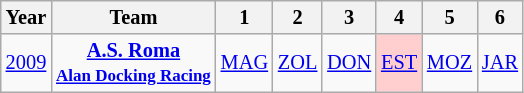<table class="wikitable" style="text-align:center; font-size:85%">
<tr>
<th>Year</th>
<th>Team</th>
<th>1</th>
<th>2</th>
<th>3</th>
<th>4</th>
<th>5</th>
<th>6</th>
</tr>
<tr>
<td><a href='#'>2009</a></td>
<td nowrap><strong><a href='#'>A.S. Roma</a><br><small><a href='#'>Alan Docking Racing</a></small></strong></td>
<td><a href='#'>MAG</a></td>
<td><a href='#'>ZOL</a></td>
<td><a href='#'>DON</a></td>
<td style="background:#ffcfcf;"><a href='#'>EST</a> <br></td>
<td><a href='#'>MOZ</a></td>
<td><a href='#'>JAR</a></td>
</tr>
</table>
